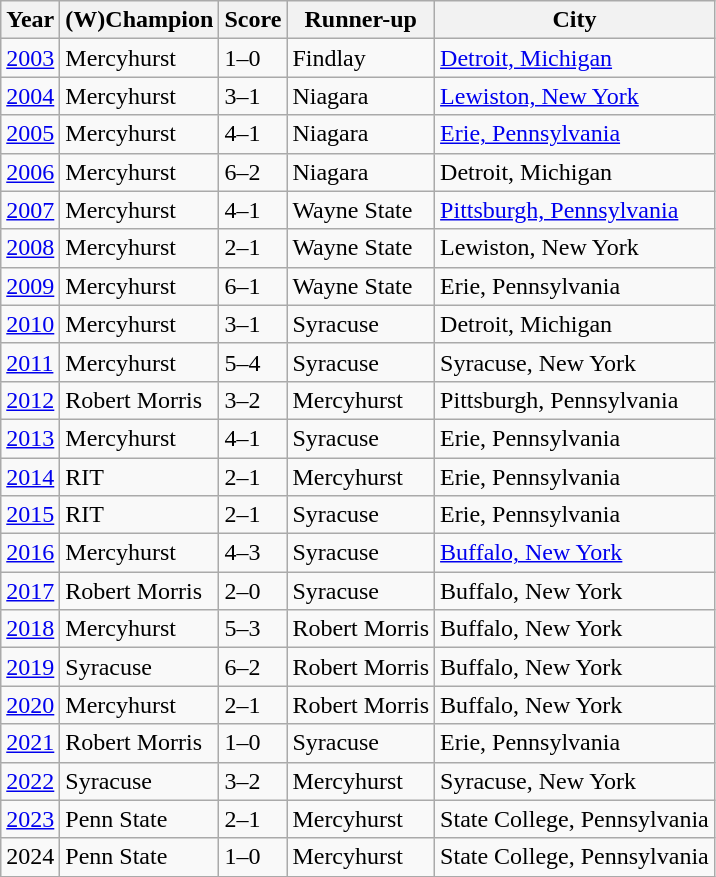<table class="wikitable">
<tr>
<th>Year</th>
<th>(W)Champion</th>
<th>Score</th>
<th>Runner-up</th>
<th>City</th>
</tr>
<tr>
<td><a href='#'>2003</a></td>
<td>Mercyhurst</td>
<td>1–0</td>
<td>Findlay</td>
<td><a href='#'>Detroit, Michigan</a></td>
</tr>
<tr>
<td><a href='#'>2004</a></td>
<td>Mercyhurst</td>
<td>3–1</td>
<td>Niagara</td>
<td><a href='#'>Lewiston, New York</a></td>
</tr>
<tr>
<td><a href='#'>2005</a></td>
<td>Mercyhurst</td>
<td>4–1</td>
<td>Niagara</td>
<td><a href='#'>Erie, Pennsylvania</a></td>
</tr>
<tr>
<td><a href='#'>2006</a></td>
<td>Mercyhurst</td>
<td>6–2</td>
<td>Niagara</td>
<td>Detroit, Michigan</td>
</tr>
<tr>
<td><a href='#'>2007</a></td>
<td>Mercyhurst</td>
<td>4–1</td>
<td>Wayne State</td>
<td><a href='#'>Pittsburgh, Pennsylvania</a></td>
</tr>
<tr>
<td><a href='#'>2008</a></td>
<td>Mercyhurst</td>
<td>2–1 </td>
<td>Wayne State</td>
<td>Lewiston, New York</td>
</tr>
<tr>
<td><a href='#'>2009</a></td>
<td>Mercyhurst</td>
<td>6–1</td>
<td>Wayne State</td>
<td>Erie, Pennsylvania</td>
</tr>
<tr>
<td><a href='#'>2010</a></td>
<td>Mercyhurst</td>
<td>3–1</td>
<td>Syracuse</td>
<td>Detroit, Michigan</td>
</tr>
<tr>
<td><a href='#'>2011</a></td>
<td>Mercyhurst</td>
<td>5–4</td>
<td>Syracuse</td>
<td>Syracuse, New York</td>
</tr>
<tr>
<td><a href='#'>2012</a></td>
<td>Robert Morris</td>
<td>3–2</td>
<td>Mercyhurst</td>
<td>Pittsburgh, Pennsylvania</td>
</tr>
<tr>
<td><a href='#'>2013</a></td>
<td>Mercyhurst</td>
<td>4–1</td>
<td>Syracuse</td>
<td>Erie, Pennsylvania</td>
</tr>
<tr>
<td><a href='#'>2014</a></td>
<td>RIT</td>
<td>2–1 </td>
<td>Mercyhurst</td>
<td>Erie, Pennsylvania</td>
</tr>
<tr>
<td><a href='#'>2015</a></td>
<td>RIT</td>
<td>2–1 </td>
<td>Syracuse</td>
<td>Erie, Pennsylvania</td>
</tr>
<tr>
<td><a href='#'>2016</a></td>
<td>Mercyhurst</td>
<td>4–3 </td>
<td>Syracuse</td>
<td><a href='#'>Buffalo, New York</a></td>
</tr>
<tr>
<td><a href='#'>2017</a></td>
<td>Robert Morris</td>
<td>2–0</td>
<td>Syracuse</td>
<td>Buffalo, New York</td>
</tr>
<tr>
<td><a href='#'>2018</a></td>
<td>Mercyhurst</td>
<td>5–3</td>
<td>Robert Morris</td>
<td>Buffalo, New York</td>
</tr>
<tr>
<td><a href='#'>2019</a></td>
<td>Syracuse</td>
<td>6–2</td>
<td>Robert Morris</td>
<td>Buffalo, New York</td>
</tr>
<tr>
<td><a href='#'>2020</a></td>
<td>Mercyhurst</td>
<td>2–1 </td>
<td>Robert Morris</td>
<td>Buffalo, New York</td>
</tr>
<tr>
<td><a href='#'>2021</a></td>
<td>Robert Morris</td>
<td>1–0</td>
<td>Syracuse</td>
<td>Erie, Pennsylvania</td>
</tr>
<tr>
<td><a href='#'>2022</a></td>
<td>Syracuse</td>
<td>3–2 </td>
<td>Mercyhurst</td>
<td>Syracuse, New York</td>
</tr>
<tr>
<td><a href='#'>2023</a></td>
<td>Penn State</td>
<td>2–1 </td>
<td>Mercyhurst</td>
<td>State College, Pennsylvania</td>
</tr>
<tr>
<td>2024</td>
<td>Penn State</td>
<td>1–0</td>
<td>Mercyhurst</td>
<td>State College, Pennsylvania</td>
</tr>
</table>
